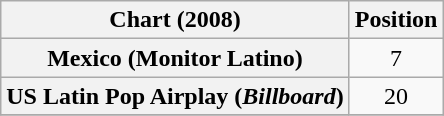<table class="wikitable plainrowheaders sortable" style="text-align:center">
<tr>
<th scope="col">Chart (2008)</th>
<th scope="col">Position</th>
</tr>
<tr>
<th scope="row">Mexico (Monitor Latino)</th>
<td>7</td>
</tr>
<tr>
<th scope="row">US Latin Pop Airplay (<em>Billboard</em>)</th>
<td>20</td>
</tr>
<tr>
</tr>
</table>
